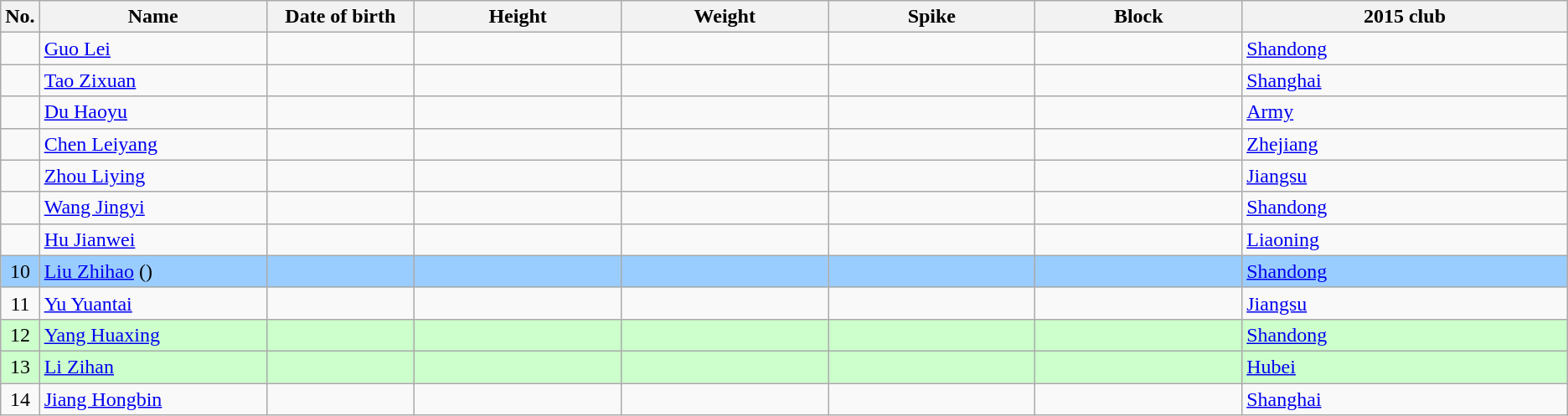<table class="wikitable sortable" style="text-align:center;">
<tr>
<th>No.</th>
<th style="width:11em">Name</th>
<th style="width:7em">Date of birth</th>
<th style="width:10em">Height</th>
<th style="width:10em">Weight</th>
<th style="width:10em">Spike</th>
<th style="width:10em">Block</th>
<th style="width:16em">2015 club</th>
</tr>
<tr>
<td></td>
<td align=left><a href='#'>Guo Lei</a></td>
<td align=right></td>
<td></td>
<td></td>
<td></td>
<td></td>
<td align=left> <a href='#'>Shandong</a></td>
</tr>
<tr>
<td></td>
<td align=left><a href='#'>Tao Zixuan</a></td>
<td align=right></td>
<td></td>
<td></td>
<td></td>
<td></td>
<td align=left> <a href='#'>Shanghai</a></td>
</tr>
<tr>
<td></td>
<td align=left><a href='#'>Du Haoyu</a></td>
<td align=right></td>
<td></td>
<td></td>
<td></td>
<td></td>
<td align=left> <a href='#'>Army</a></td>
</tr>
<tr>
<td></td>
<td align=left><a href='#'>Chen Leiyang</a></td>
<td align=right></td>
<td></td>
<td></td>
<td></td>
<td></td>
<td align=left> <a href='#'>Zhejiang</a></td>
</tr>
<tr>
<td></td>
<td align=left><a href='#'>Zhou Liying</a></td>
<td align=right></td>
<td></td>
<td></td>
<td></td>
<td></td>
<td align=left> <a href='#'>Jiangsu</a></td>
</tr>
<tr>
<td></td>
<td align=left><a href='#'>Wang Jingyi</a></td>
<td align=right></td>
<td></td>
<td></td>
<td></td>
<td></td>
<td align=left> <a href='#'>Shandong</a></td>
</tr>
<tr>
<td></td>
<td align=left><a href='#'>Hu Jianwei</a></td>
<td align=right></td>
<td></td>
<td></td>
<td></td>
<td></td>
<td align=left> <a href='#'>Liaoning</a></td>
</tr>
<tr bgcolor=#9acdff>
<td>10</td>
<td align=left><a href='#'>Liu Zhihao</a> ()</td>
<td align=right></td>
<td></td>
<td></td>
<td></td>
<td></td>
<td align=left> <a href='#'>Shandong</a></td>
</tr>
<tr>
<td>11</td>
<td align=left><a href='#'>Yu Yuantai</a></td>
<td align=right></td>
<td></td>
<td></td>
<td></td>
<td></td>
<td align=left> <a href='#'>Jiangsu</a></td>
</tr>
<tr bgcolor=#ccffcc>
<td>12</td>
<td align=left><a href='#'>Yang Huaxing</a></td>
<td align=right></td>
<td></td>
<td></td>
<td></td>
<td></td>
<td align=left> <a href='#'>Shandong</a></td>
</tr>
<tr bgcolor=#ccffcc>
<td>13</td>
<td align=left><a href='#'>Li Zihan</a></td>
<td align=right></td>
<td></td>
<td></td>
<td></td>
<td></td>
<td align=left> <a href='#'>Hubei</a></td>
</tr>
<tr>
<td>14</td>
<td align=left><a href='#'>Jiang Hongbin</a></td>
<td align=right></td>
<td></td>
<td></td>
<td></td>
<td></td>
<td align=left> <a href='#'>Shanghai</a></td>
</tr>
</table>
